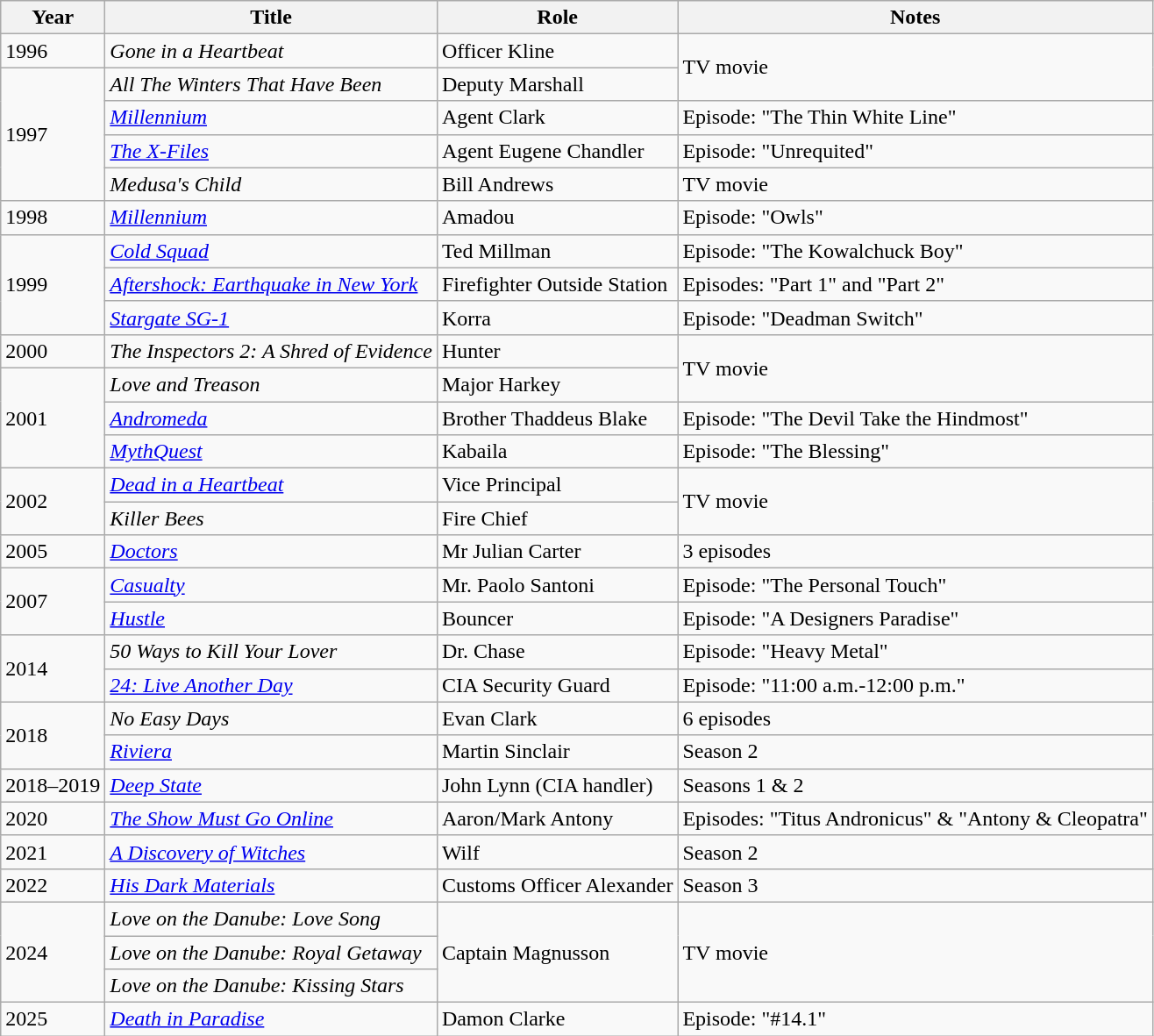<table class="wikitable sortable">
<tr>
<th>Year</th>
<th>Title</th>
<th>Role</th>
<th class="unsortable">Notes</th>
</tr>
<tr>
<td>1996</td>
<td><em>Gone in a Heartbeat</em></td>
<td>Officer Kline</td>
<td rowspan=2>TV movie</td>
</tr>
<tr>
<td rowspan=4>1997</td>
<td><em>All The Winters That Have Been</em></td>
<td>Deputy Marshall</td>
</tr>
<tr>
<td><em><a href='#'>Millennium</a></em></td>
<td>Agent Clark</td>
<td>Episode: "The Thin White Line"</td>
</tr>
<tr>
<td data-sort-value="X-Files, The"><em><a href='#'>The X-Files</a></em></td>
<td>Agent Eugene Chandler</td>
<td>Episode: "Unrequited"</td>
</tr>
<tr>
<td><em>Medusa's Child</em></td>
<td>Bill Andrews</td>
<td>TV movie</td>
</tr>
<tr>
<td>1998</td>
<td><em><a href='#'>Millennium</a></em></td>
<td>Amadou</td>
<td>Episode: "Owls"</td>
</tr>
<tr>
<td rowspan=3>1999</td>
<td><em><a href='#'>Cold Squad</a></em></td>
<td>Ted Millman</td>
<td>Episode: "The Kowalchuck Boy"</td>
</tr>
<tr>
<td><em><a href='#'>Aftershock: Earthquake in New York</a></em></td>
<td>Firefighter Outside Station</td>
<td>Episodes: "Part 1" and "Part 2"</td>
</tr>
<tr>
<td><em><a href='#'>Stargate SG-1</a></em></td>
<td>Korra</td>
<td>Episode: "Deadman Switch"</td>
</tr>
<tr>
<td>2000</td>
<td data-sort-value="Inspectors 2: A Shred of Evidence, The"><em>The Inspectors 2: A Shred of Evidence</em></td>
<td>Hunter</td>
<td rowspan=2>TV movie</td>
</tr>
<tr>
<td rowspan=3>2001</td>
<td><em>Love and Treason</em></td>
<td>Major Harkey</td>
</tr>
<tr>
<td><em><a href='#'>Andromeda</a></em></td>
<td>Brother Thaddeus Blake</td>
<td>Episode: "The Devil Take the Hindmost"</td>
</tr>
<tr>
<td><em><a href='#'>MythQuest</a></em></td>
<td>Kabaila</td>
<td>Episode: "The Blessing"</td>
</tr>
<tr>
<td rowspan=2>2002</td>
<td><em><a href='#'>Dead in a Heartbeat</a></em></td>
<td>Vice Principal</td>
<td rowspan=2>TV movie</td>
</tr>
<tr>
<td><em>Killer Bees</em></td>
<td>Fire Chief</td>
</tr>
<tr>
<td>2005</td>
<td><em><a href='#'>Doctors</a></em></td>
<td>Mr Julian Carter</td>
<td>3 episodes</td>
</tr>
<tr>
<td rowspan=2>2007</td>
<td><em><a href='#'>Casualty</a></em></td>
<td>Mr. Paolo Santoni</td>
<td>Episode: "The Personal Touch"</td>
</tr>
<tr>
<td><em><a href='#'>Hustle</a></em></td>
<td>Bouncer</td>
<td>Episode: "A Designers Paradise"</td>
</tr>
<tr>
<td rowspan=2>2014</td>
<td><em>50 Ways to Kill Your Lover</em></td>
<td>Dr. Chase</td>
<td>Episode: "Heavy Metal"</td>
</tr>
<tr>
<td><em><a href='#'>24: Live Another Day</a></em></td>
<td>CIA Security Guard</td>
<td>Episode: "11:00 a.m.-12:00 p.m."</td>
</tr>
<tr>
<td rowspan=2>2018</td>
<td><em>No Easy Days</em></td>
<td>Evan Clark</td>
<td>6 episodes</td>
</tr>
<tr>
<td><em><a href='#'>Riviera</a></em></td>
<td>Martin Sinclair</td>
<td>Season 2</td>
</tr>
<tr>
<td>2018–2019</td>
<td><em><a href='#'>Deep State</a></em></td>
<td>John Lynn (CIA handler)</td>
<td>Seasons 1 & 2</td>
</tr>
<tr>
<td>2020</td>
<td><em><a href='#'>The Show Must Go Online</a></em></td>
<td>Aaron/Mark Antony</td>
<td>Episodes: "Titus Andronicus" & "Antony & Cleopatra"</td>
</tr>
<tr>
<td>2021</td>
<td data-sort-value="Discovery of Witches, A"><em><a href='#'>A Discovery of Witches</a></em></td>
<td>Wilf</td>
<td>Season 2</td>
</tr>
<tr>
<td>2022</td>
<td><em><a href='#'>His Dark Materials</a></em></td>
<td>Customs Officer Alexander</td>
<td>Season 3</td>
</tr>
<tr>
<td rowspan="3">2024</td>
<td><em>Love on the Danube: Love Song</em></td>
<td rowspan="3">Captain Magnusson</td>
<td rowspan="3">TV movie</td>
</tr>
<tr>
<td><em>Love on the Danube: Royal Getaway</em></td>
</tr>
<tr>
<td><em>Love on the Danube: Kissing Stars</em></td>
</tr>
<tr>
<td>2025</td>
<td><em><a href='#'>Death in Paradise</a></em></td>
<td>Damon Clarke</td>
<td>Episode: "#14.1"</td>
</tr>
</table>
